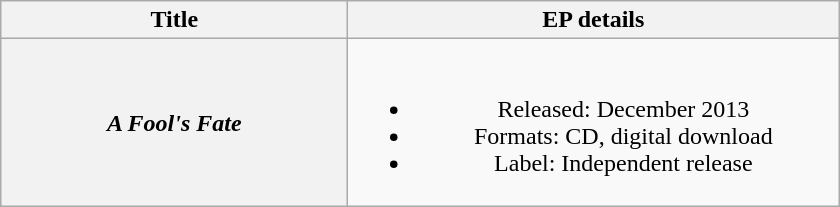<table class="wikitable plainrowheaders" style="text-align:center;" border="1">
<tr>
<th scope="col" style="width:14em;">Title</th>
<th scope="col" style="width:20em;">EP details</th>
</tr>
<tr>
<th scope="row"><em>A Fool's Fate</em></th>
<td><br><ul><li>Released: December 2013</li><li>Formats: CD, digital download</li><li>Label: Independent release</li></ul></td>
</tr>
</table>
